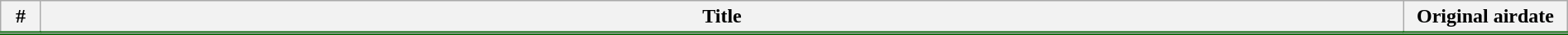<table class="wikitable" style="width:100%; margin:auto; background:#FFF;">
<tr style="border-bottom: 3px solid #006600">
<th style="width:25px;">#</th>
<th>Title</th>
<th style="width:125px;">Original airdate</th>
</tr>
<tr>
</tr>
</table>
